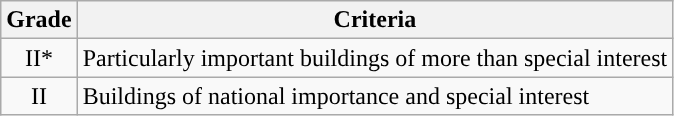<table class="wikitable">
<tr>
<th>Grade</th>
<th>Criteria</th>
</tr>
<tr>
<td align="center" >II*</td>
<td>Particularly important buildings of more than special interest</td>
</tr>
<tr>
<td align="center" >II</td>
<td>Buildings of national importance and special interest</td>
</tr>
</table>
